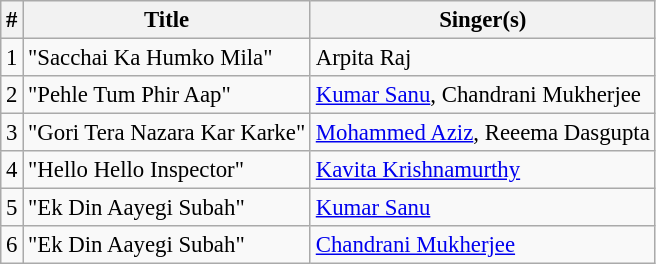<table class="wikitable" style="font-size:95%;">
<tr>
<th>#</th>
<th>Title</th>
<th>Singer(s)</th>
</tr>
<tr>
<td>1</td>
<td>"Sacchai Ka Humko Mila"</td>
<td>Arpita Raj</td>
</tr>
<tr>
<td>2</td>
<td>"Pehle Tum Phir Aap"</td>
<td><a href='#'>Kumar Sanu</a>, Chandrani Mukherjee</td>
</tr>
<tr>
<td>3</td>
<td>"Gori Tera Nazara Kar Karke"</td>
<td><a href='#'>Mohammed Aziz</a>, Reeema Dasgupta</td>
</tr>
<tr>
<td>4</td>
<td>"Hello Hello Inspector"</td>
<td><a href='#'>Kavita Krishnamurthy</a></td>
</tr>
<tr>
<td>5</td>
<td>"Ek Din Aayegi Subah"</td>
<td><a href='#'>Kumar Sanu</a></td>
</tr>
<tr>
<td>6</td>
<td>"Ek Din Aayegi Subah"</td>
<td><a href='#'>Chandrani Mukherjee</a></td>
</tr>
</table>
